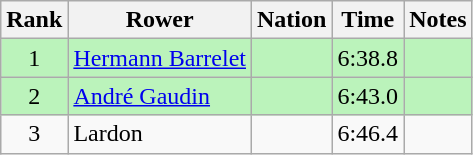<table class="wikitable sortable" style="text-align:center">
<tr>
<th>Rank</th>
<th>Rower</th>
<th>Nation</th>
<th>Time</th>
<th>Notes</th>
</tr>
<tr bgcolor=bbf3bb>
<td>1</td>
<td align=left><a href='#'>Hermann Barrelet</a></td>
<td align=left></td>
<td>6:38.8</td>
<td></td>
</tr>
<tr bgcolor=bbf3bb>
<td>2</td>
<td align=left><a href='#'>André Gaudin</a></td>
<td align=left></td>
<td>6:43.0</td>
<td></td>
</tr>
<tr>
<td>3</td>
<td align=left>Lardon</td>
<td align=left></td>
<td>6:46.4</td>
<td></td>
</tr>
</table>
